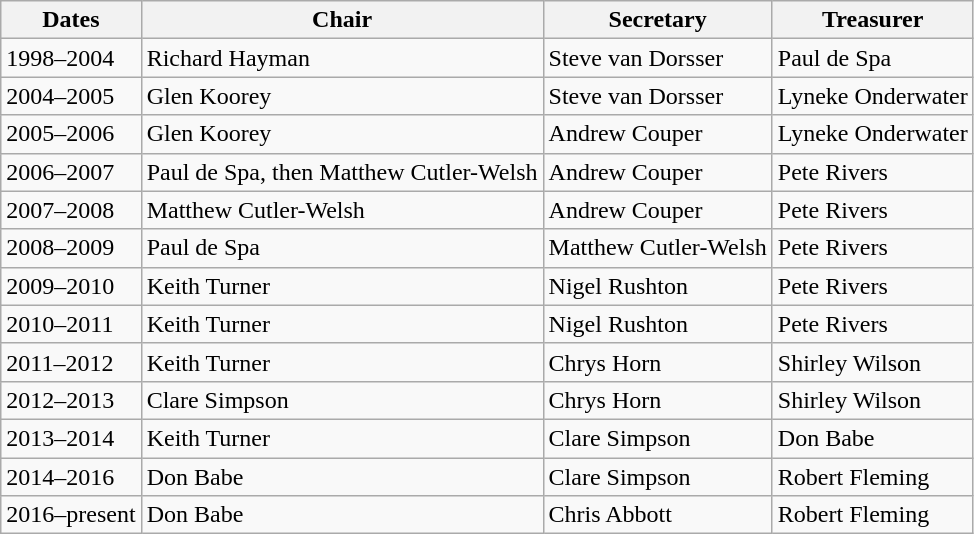<table class="wikitable">
<tr>
<th>Dates</th>
<th>Chair</th>
<th>Secretary</th>
<th>Treasurer</th>
</tr>
<tr>
<td>1998–2004</td>
<td>Richard Hayman</td>
<td>Steve van Dorsser</td>
<td>Paul de Spa</td>
</tr>
<tr>
<td>2004–2005</td>
<td>Glen Koorey</td>
<td>Steve van Dorsser</td>
<td>Lyneke Onderwater</td>
</tr>
<tr>
<td>2005–2006</td>
<td>Glen Koorey</td>
<td>Andrew Couper</td>
<td>Lyneke Onderwater</td>
</tr>
<tr>
<td>2006–2007</td>
<td>Paul de Spa, then Matthew Cutler-Welsh</td>
<td>Andrew Couper</td>
<td>Pete Rivers</td>
</tr>
<tr>
<td>2007–2008</td>
<td>Matthew Cutler-Welsh</td>
<td>Andrew Couper</td>
<td>Pete Rivers</td>
</tr>
<tr>
<td>2008–2009</td>
<td>Paul de Spa</td>
<td>Matthew Cutler-Welsh</td>
<td>Pete Rivers</td>
</tr>
<tr>
<td>2009–2010</td>
<td>Keith Turner</td>
<td>Nigel Rushton</td>
<td>Pete Rivers</td>
</tr>
<tr>
<td>2010–2011</td>
<td>Keith Turner</td>
<td>Nigel Rushton</td>
<td>Pete Rivers</td>
</tr>
<tr>
<td>2011–2012</td>
<td>Keith Turner</td>
<td>Chrys Horn</td>
<td>Shirley Wilson</td>
</tr>
<tr>
<td>2012–2013</td>
<td>Clare Simpson</td>
<td>Chrys Horn</td>
<td>Shirley Wilson</td>
</tr>
<tr>
<td>2013–2014</td>
<td>Keith Turner</td>
<td>Clare Simpson</td>
<td>Don Babe</td>
</tr>
<tr>
<td>2014–2016</td>
<td>Don Babe</td>
<td>Clare Simpson</td>
<td>Robert Fleming</td>
</tr>
<tr>
<td>2016–present</td>
<td>Don Babe</td>
<td>Chris Abbott</td>
<td>Robert Fleming</td>
</tr>
</table>
